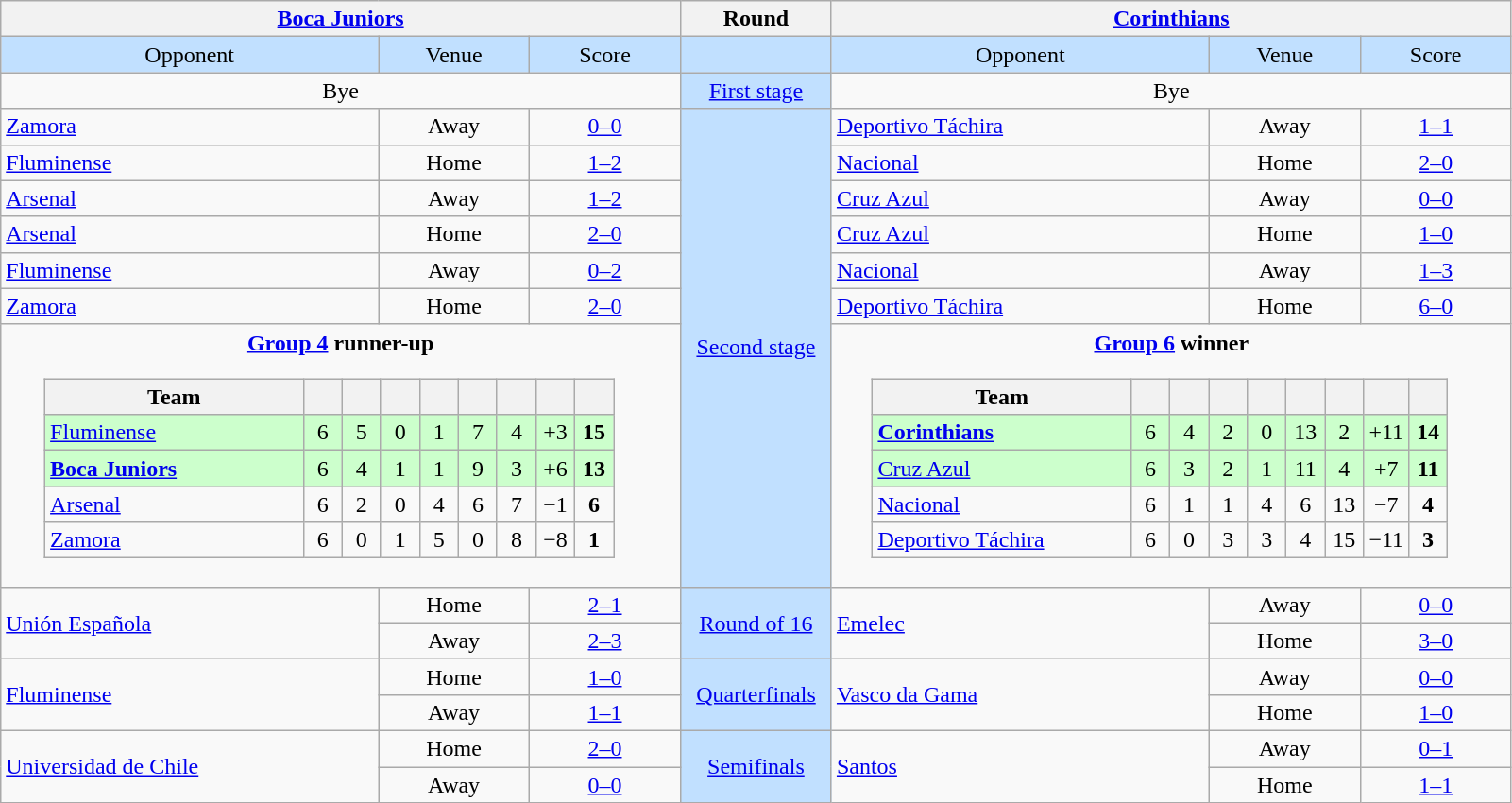<table class="wikitable" style="text-align: center;">
<tr>
<th colspan=3> <a href='#'>Boca Juniors</a></th>
<th>Round</th>
<th colspan=3> <a href='#'>Corinthians</a></th>
</tr>
<tr bgcolor=#c1e0ff>
<td width=25%>Opponent</td>
<td width=10%>Venue</td>
<td width=10%>Score</td>
<td width=10%></td>
<td width=25%>Opponent</td>
<td width=10%>Venue</td>
<td width=10%>Score</td>
</tr>
<tr>
<td colspan=3>Bye</td>
<td bgcolor=#c1e0ff><a href='#'>First stage</a></td>
<td colspan=3>Bye</td>
</tr>
<tr>
<td align=left> <a href='#'>Zamora</a></td>
<td>Away</td>
<td><a href='#'>0–0</a></td>
<td rowspan=7 bgcolor=#c1e0ff><a href='#'>Second stage</a></td>
<td align=left> <a href='#'>Deportivo Táchira</a></td>
<td>Away</td>
<td><a href='#'>1–1</a></td>
</tr>
<tr>
<td align=left> <a href='#'>Fluminense</a></td>
<td>Home</td>
<td><a href='#'>1–2</a></td>
<td align=left> <a href='#'>Nacional</a></td>
<td>Home</td>
<td><a href='#'>2–0</a></td>
</tr>
<tr>
<td align=left> <a href='#'>Arsenal</a></td>
<td>Away</td>
<td><a href='#'>1–2</a></td>
<td align=left> <a href='#'>Cruz Azul</a></td>
<td>Away</td>
<td><a href='#'>0–0</a></td>
</tr>
<tr>
<td align=left> <a href='#'>Arsenal</a></td>
<td>Home</td>
<td><a href='#'>2–0</a></td>
<td align=left> <a href='#'>Cruz Azul</a></td>
<td>Home</td>
<td><a href='#'>1–0</a></td>
</tr>
<tr>
<td align=left> <a href='#'>Fluminense</a></td>
<td>Away</td>
<td><a href='#'>0–2</a></td>
<td align=left> <a href='#'>Nacional</a></td>
<td>Away</td>
<td><a href='#'>1–3</a></td>
</tr>
<tr>
<td align=left> <a href='#'>Zamora</a></td>
<td>Home</td>
<td><a href='#'>2–0</a></td>
<td align=left> <a href='#'>Deportivo Táchira</a></td>
<td>Home</td>
<td><a href='#'>6–0</a></td>
</tr>
<tr>
<td colspan=3 align=center valign=top><strong><a href='#'>Group 4</a> runner-up</strong><br><table class="wikitable" style="text-align: center;">
<tr>
<th width="175">Team</th>
<th width="20"></th>
<th width="20"></th>
<th width="20"></th>
<th width="20"></th>
<th width="20"></th>
<th width="20"></th>
<th width="20"></th>
<th width="20"></th>
</tr>
<tr bgcolor=ccffcc>
<td align=left> <a href='#'>Fluminense</a></td>
<td>6</td>
<td>5</td>
<td>0</td>
<td>1</td>
<td>7</td>
<td>4</td>
<td>+3</td>
<td><strong>15</strong></td>
</tr>
<tr bgcolor=ccffcc>
<td align=left> <strong><a href='#'>Boca Juniors</a></strong></td>
<td>6</td>
<td>4</td>
<td>1</td>
<td>1</td>
<td>9</td>
<td>3</td>
<td>+6</td>
<td><strong>13</strong></td>
</tr>
<tr>
<td align=left> <a href='#'>Arsenal</a></td>
<td>6</td>
<td>2</td>
<td>0</td>
<td>4</td>
<td>6</td>
<td>7</td>
<td>−1</td>
<td><strong>6</strong></td>
</tr>
<tr>
<td align=left> <a href='#'>Zamora</a></td>
<td>6</td>
<td>0</td>
<td>1</td>
<td>5</td>
<td>0</td>
<td>8</td>
<td>−8</td>
<td><strong>1</strong></td>
</tr>
</table>
</td>
<td colspan=3 align=center valign=top><strong><a href='#'>Group 6</a> winner</strong><br><table class="wikitable" style="text-align:center">
<tr>
<th width="175">Team</th>
<th width="20"></th>
<th width="20"></th>
<th width="20"></th>
<th width="20"></th>
<th width="20"></th>
<th width="20"></th>
<th width="20"></th>
<th width="20"></th>
</tr>
<tr bgcolor=ccffcc>
<td align=left> <strong><a href='#'>Corinthians</a></strong></td>
<td>6</td>
<td>4</td>
<td>2</td>
<td>0</td>
<td>13</td>
<td>2</td>
<td>+11</td>
<td><strong>14</strong></td>
</tr>
<tr bgcolor=ccffcc>
<td align=left> <a href='#'>Cruz Azul</a></td>
<td>6</td>
<td>3</td>
<td>2</td>
<td>1</td>
<td>11</td>
<td>4</td>
<td>+7</td>
<td><strong>11</strong></td>
</tr>
<tr>
<td align=left> <a href='#'>Nacional</a></td>
<td>6</td>
<td>1</td>
<td>1</td>
<td>4</td>
<td>6</td>
<td>13</td>
<td>−7</td>
<td><strong>4</strong></td>
</tr>
<tr>
<td align=left> <a href='#'>Deportivo Táchira</a></td>
<td>6</td>
<td>0</td>
<td>3</td>
<td>3</td>
<td>4</td>
<td>15</td>
<td>−11</td>
<td><strong>3</strong></td>
</tr>
</table>
</td>
</tr>
<tr>
<td rowspan=2 align=left> <a href='#'>Unión Española</a></td>
<td>Home</td>
<td><a href='#'>2–1</a></td>
<td rowspan=2 bgcolor=#c1e0ff><a href='#'>Round of 16</a></td>
<td rowspan=2 align=left> <a href='#'>Emelec</a></td>
<td>Away</td>
<td><a href='#'>0–0</a></td>
</tr>
<tr>
<td>Away</td>
<td><a href='#'>2–3</a></td>
<td>Home</td>
<td><a href='#'>3–0</a></td>
</tr>
<tr>
<td rowspan=2 align=left> <a href='#'>Fluminense</a></td>
<td>Home</td>
<td><a href='#'>1–0</a></td>
<td rowspan=2 bgcolor=#c1e0ff><a href='#'>Quarterfinals</a></td>
<td rowspan=2 align=left> <a href='#'>Vasco da Gama</a></td>
<td>Away</td>
<td><a href='#'>0–0</a></td>
</tr>
<tr>
<td>Away</td>
<td><a href='#'>1–1</a></td>
<td>Home</td>
<td><a href='#'>1–0</a></td>
</tr>
<tr>
<td rowspan=2 align=left> <a href='#'>Universidad de Chile</a></td>
<td>Home</td>
<td><a href='#'>2–0</a></td>
<td rowspan=2 bgcolor=#c1e0ff><a href='#'>Semifinals</a></td>
<td rowspan=2 align=left> <a href='#'>Santos</a></td>
<td>Away</td>
<td><a href='#'>0–1</a></td>
</tr>
<tr>
<td>Away</td>
<td><a href='#'>0–0</a></td>
<td>Home</td>
<td><a href='#'>1–1</a></td>
</tr>
</table>
